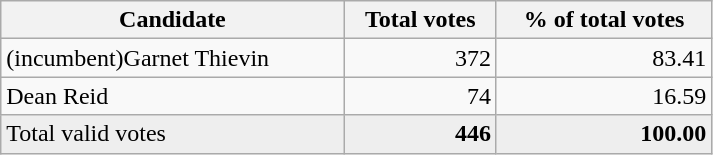<table class="wikitable" width="475">
<tr>
<th align="left">Candidate</th>
<th align="right">Total votes</th>
<th align="right">% of total votes</th>
</tr>
<tr>
<td align="left">(incumbent)Garnet Thievin</td>
<td align="right">372</td>
<td align="right">83.41</td>
</tr>
<tr>
<td align="left">Dean Reid</td>
<td align="right">74</td>
<td align="right">16.59</td>
</tr>
<tr bgcolor="#EEEEEE">
<td align="left">Total valid votes</td>
<td align="right"><strong>446</strong></td>
<td align="right"><strong>100.00</strong></td>
</tr>
</table>
